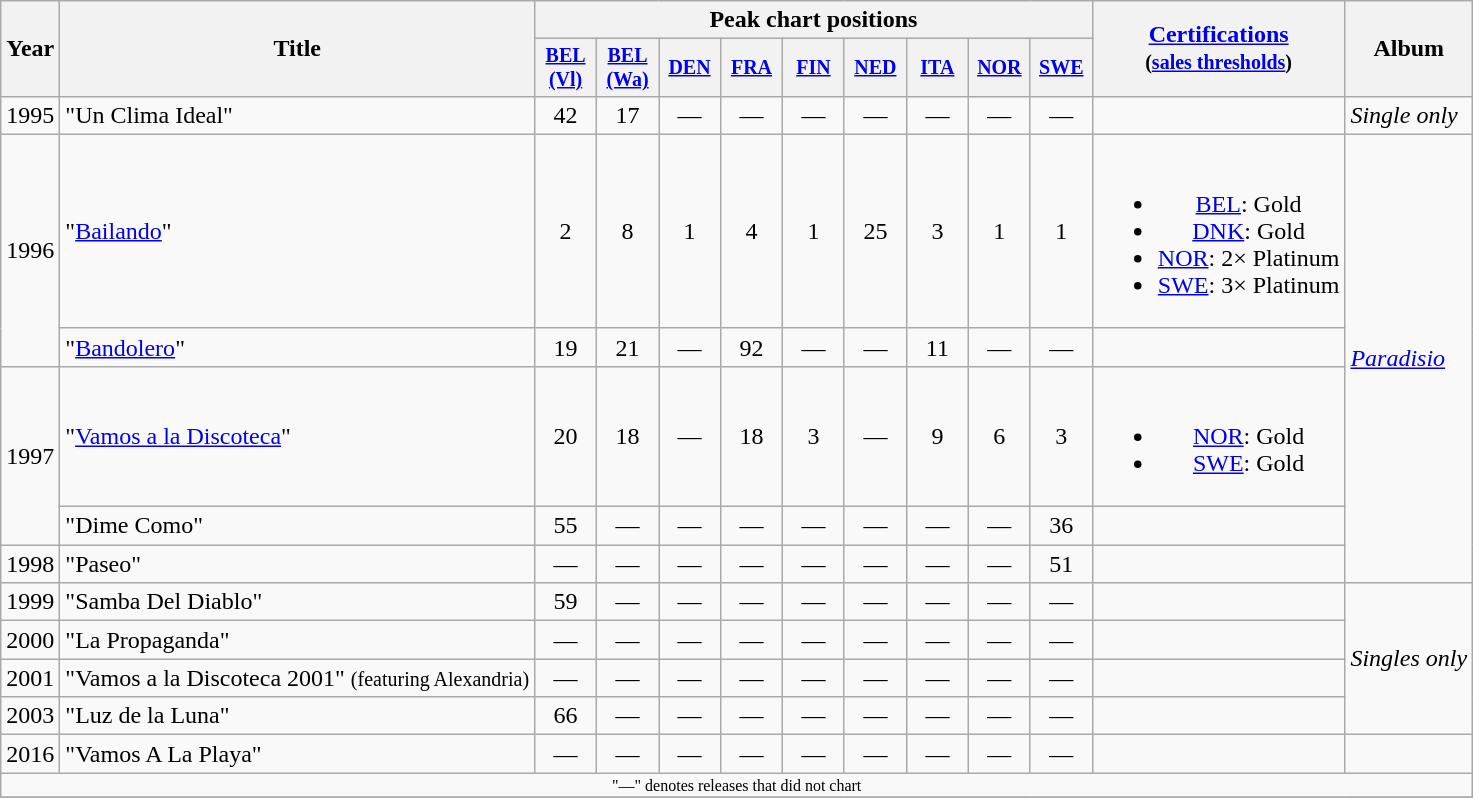<table class="wikitable" style="text-align:center;">
<tr>
<th rowspan="2">Year</th>
<th rowspan="2">Title</th>
<th colspan="9">Peak chart positions</th>
<th rowspan="2"><a href='#'>Certifications</a><br><small>(<a href='#'>sales thresholds</a>)</small></th>
<th rowspan="2">Album</th>
</tr>
<tr style="font-size:smaller;">
<th width="35"><a href='#'>BEL<br>(Vl)</a><br></th>
<th width="35"><a href='#'>BEL<br>(Wa)</a><br></th>
<th width="35"><a href='#'>DEN</a><br></th>
<th width="35"><a href='#'>FRA</a><br></th>
<th width="35"><a href='#'>FIN</a><br></th>
<th width="35"><a href='#'>NED</a><br></th>
<th width="35"><a href='#'>ITA</a><br></th>
<th width="35"><a href='#'>NOR</a><br></th>
<th width="35"><a href='#'>SWE</a><br></th>
</tr>
<tr>
<td>1995</td>
<td align="left">"Un Clima Ideal"</td>
<td>42</td>
<td>17</td>
<td>—</td>
<td>—</td>
<td>—</td>
<td>—</td>
<td>—</td>
<td>—</td>
<td>—</td>
<td></td>
<td align="left"><em>Single only</em></td>
</tr>
<tr>
<td rowspan="2">1996</td>
<td align="left">"<a href='#'>Bailando</a>"</td>
<td>2</td>
<td>8</td>
<td>1</td>
<td>4</td>
<td>1</td>
<td>25</td>
<td>3</td>
<td>1</td>
<td>1</td>
<td><br><ul><li><a href='#'>BEL</a>: Gold</li><li><a href='#'>DNK</a>: Gold</li><li><a href='#'>NOR</a>: 2× Platinum</li><li><a href='#'>SWE</a>: 3× Platinum</li></ul></td>
<td align="left" rowspan="5"><em><a href='#'>Paradisio</a></em></td>
</tr>
<tr>
<td align="left">"<a href='#'>Bandolero</a>"</td>
<td>19</td>
<td>21</td>
<td>—</td>
<td>92</td>
<td>—</td>
<td>—</td>
<td>11</td>
<td>—</td>
<td>—</td>
<td></td>
</tr>
<tr>
<td rowspan="2">1997</td>
<td align="left">"<a href='#'>Vamos a la Discoteca</a>"</td>
<td>20</td>
<td>18</td>
<td>—</td>
<td>18</td>
<td>3</td>
<td>—</td>
<td>9</td>
<td>6</td>
<td>3</td>
<td><br><ul><li><a href='#'>NOR</a>: Gold</li><li><a href='#'>SWE</a>: Gold</li></ul></td>
</tr>
<tr>
<td align="left">"Dime Como"</td>
<td>55</td>
<td>—</td>
<td>—</td>
<td>—</td>
<td>—</td>
<td>—</td>
<td>—</td>
<td>—</td>
<td>36</td>
<td></td>
</tr>
<tr>
<td>1998</td>
<td align="left">"Paseo"</td>
<td>—</td>
<td>—</td>
<td>—</td>
<td>—</td>
<td>—</td>
<td>—</td>
<td>—</td>
<td>—</td>
<td>51</td>
<td></td>
</tr>
<tr>
<td>1999</td>
<td align="left">"Samba Del Diablo"</td>
<td>59</td>
<td>—</td>
<td>—</td>
<td>—</td>
<td>—</td>
<td>—</td>
<td>—</td>
<td>—</td>
<td>—</td>
<td></td>
<td align="left" rowspan="4"><em>Singles only</em></td>
</tr>
<tr>
<td>2000</td>
<td align="left">"La Propaganda"</td>
<td>—</td>
<td>—</td>
<td>—</td>
<td>—</td>
<td>—</td>
<td>—</td>
<td>—</td>
<td>—</td>
<td>—</td>
<td></td>
</tr>
<tr>
<td>2001</td>
<td align="left">"Vamos a la Discoteca 2001" <small>(featuring Alexandria)</small></td>
<td>—</td>
<td>—</td>
<td>—</td>
<td>—</td>
<td>—</td>
<td>—</td>
<td>—</td>
<td>—</td>
<td>—</td>
<td></td>
</tr>
<tr>
<td>2003</td>
<td align="left">"Luz de la Luna"</td>
<td>66</td>
<td>—</td>
<td>—</td>
<td>—</td>
<td>—</td>
<td>—</td>
<td>—</td>
<td>—</td>
<td>—</td>
<td></td>
</tr>
<tr>
<td>2016</td>
<td align="left">"Vamos A La Playa"</td>
<td>—</td>
<td>—</td>
<td>—</td>
<td>—</td>
<td>—</td>
<td>—</td>
<td>—</td>
<td>—</td>
<td>—</td>
<td></td>
<td></td>
</tr>
<tr>
<td colspan="15" style="font-size:8pt">"—" denotes releases that did not chart</td>
</tr>
<tr>
</tr>
</table>
